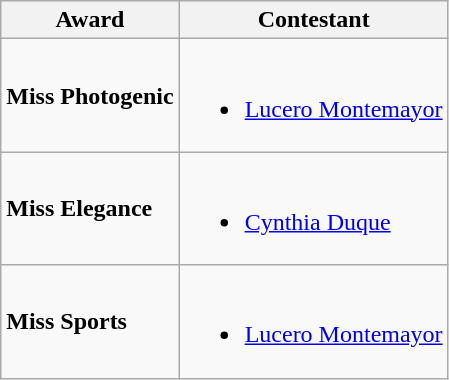<table class="wikitable">
<tr>
<th>Award</th>
<th>Contestant</th>
</tr>
<tr>
<td><strong>Miss Photogenic</strong></td>
<td><br><ul><li><a href='#'>Lucero Montemayor</a></li></ul></td>
</tr>
<tr>
<td><strong>Miss Elegance</strong></td>
<td><br><ul><li><a href='#'>Cynthia Duque</a></li></ul></td>
</tr>
<tr>
<td><strong>Miss Sports</strong></td>
<td><br><ul><li><a href='#'>Lucero Montemayor</a></li></ul></td>
</tr>
</table>
